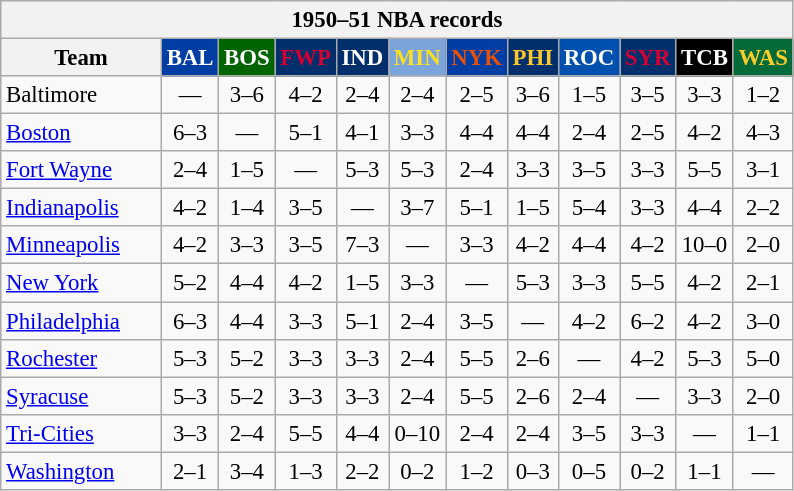<table class="wikitable" style="font-size:95%; text-align:center;">
<tr>
<th colspan=12>1950–51 NBA records</th>
</tr>
<tr>
<th width=100>Team</th>
<th style="background:#003EA4;color:#FFFFFF;width=35">BAL</th>
<th style="background:#006400;color:#FFFFFF;width=35">BOS</th>
<th style="background:#012F6B;color:#D40032;width=35">FWP</th>
<th style="background:#012F6B;color:#FFFFFF;width=35">IND</th>
<th style="background:#7BA4DB;color:#FBE122;width=35">MIN</th>
<th style="background:#003EA4;color:#E85109;width=35">NYK</th>
<th style="background:#002F6C;color:#FFC72C;width=35">PHI</th>
<th style="background:#0050B0;color:#FFFFFF;width=35">ROC</th>
<th style="background:#012F6B;color:#D50033;width=35">SYR</th>
<th style="background:#000000;color:#FFFFFF;width=35">TCB</th>
<th style="background:#046B38;color:#FECD2A;width=35">WAS</th>
</tr>
<tr>
<td style="text-align:left;">Baltimore</td>
<td>—</td>
<td>3–6</td>
<td>4–2</td>
<td>2–4</td>
<td>2–4</td>
<td>2–5</td>
<td>3–6</td>
<td>1–5</td>
<td>3–5</td>
<td>3–3</td>
<td>1–2</td>
</tr>
<tr>
<td style="text-align:left;"><a href='#'>Boston</a></td>
<td>6–3</td>
<td>—</td>
<td>5–1</td>
<td>4–1</td>
<td>3–3</td>
<td>4–4</td>
<td>4–4</td>
<td>2–4</td>
<td>2–5</td>
<td>4–2</td>
<td>4–3</td>
</tr>
<tr>
<td style="text-align:left;"><a href='#'>Fort Wayne</a></td>
<td>2–4</td>
<td>1–5</td>
<td>—</td>
<td>5–3</td>
<td>5–3</td>
<td>2–4</td>
<td>3–3</td>
<td>3–5</td>
<td>3–3</td>
<td>5–5</td>
<td>3–1</td>
</tr>
<tr>
<td style="text-align:left;"><a href='#'>Indianapolis</a></td>
<td>4–2</td>
<td>1–4</td>
<td>3–5</td>
<td>—</td>
<td>3–7</td>
<td>5–1</td>
<td>1–5</td>
<td>5–4</td>
<td>3–3</td>
<td>4–4</td>
<td>2–2</td>
</tr>
<tr>
<td style="text-align:left;"><a href='#'>Minneapolis</a></td>
<td>4–2</td>
<td>3–3</td>
<td>3–5</td>
<td>7–3</td>
<td>—</td>
<td>3–3</td>
<td>4–2</td>
<td>4–4</td>
<td>4–2</td>
<td>10–0</td>
<td>2–0</td>
</tr>
<tr>
<td style="text-align:left;"><a href='#'>New York</a></td>
<td>5–2</td>
<td>4–4</td>
<td>4–2</td>
<td>1–5</td>
<td>3–3</td>
<td>—</td>
<td>5–3</td>
<td>3–3</td>
<td>5–5</td>
<td>4–2</td>
<td>2–1</td>
</tr>
<tr>
<td style="text-align:left;"><a href='#'>Philadelphia</a></td>
<td>6–3</td>
<td>4–4</td>
<td>3–3</td>
<td>5–1</td>
<td>2–4</td>
<td>3–5</td>
<td>—</td>
<td>4–2</td>
<td>6–2</td>
<td>4–2</td>
<td>3–0</td>
</tr>
<tr>
<td style="text-align:left;"><a href='#'>Rochester</a></td>
<td>5–3</td>
<td>5–2</td>
<td>3–3</td>
<td>3–3</td>
<td>2–4</td>
<td>5–5</td>
<td>2–6</td>
<td>—</td>
<td>4–2</td>
<td>5–3</td>
<td>5–0</td>
</tr>
<tr>
<td style="text-align:left;"><a href='#'>Syracuse</a></td>
<td>5–3</td>
<td>5–2</td>
<td>3–3</td>
<td>3–3</td>
<td>2–4</td>
<td>5–5</td>
<td>2–6</td>
<td>2–4</td>
<td>—</td>
<td>3–3</td>
<td>2–0</td>
</tr>
<tr>
<td style="text-align:left;"><a href='#'>Tri-Cities</a></td>
<td>3–3</td>
<td>2–4</td>
<td>5–5</td>
<td>4–4</td>
<td>0–10</td>
<td>2–4</td>
<td>2–4</td>
<td>3–5</td>
<td>3–3</td>
<td>—</td>
<td>1–1</td>
</tr>
<tr>
<td style="text-align:left;"><a href='#'>Washington</a></td>
<td>2–1</td>
<td>3–4</td>
<td>1–3</td>
<td>2–2</td>
<td>0–2</td>
<td>1–2</td>
<td>0–3</td>
<td>0–5</td>
<td>0–2</td>
<td>1–1</td>
<td>—</td>
</tr>
</table>
